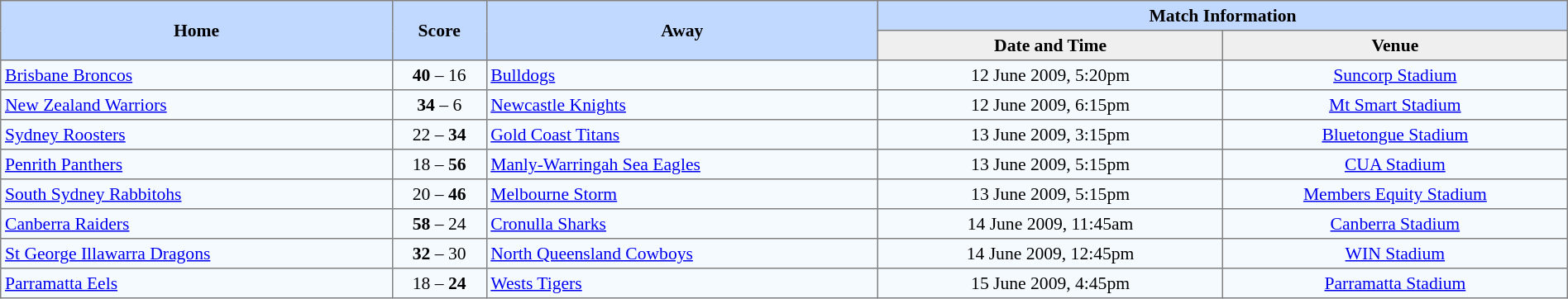<table border="1" cellpadding="3" cellspacing="0" style="border-collapse:collapse; font-size:90%; text-align:center; width:100%;">
<tr style="background:#c1d8ff;">
<th rowspan="2" style="width:25%;">Home</th>
<th rowspan="2" style="width:6%;">Score</th>
<th rowspan="2" style="width:25%;">Away</th>
<th colspan=6>Match Information</th>
</tr>
<tr style="background:#efefef;">
<th width=22%>Date and Time</th>
<th width=22%>Venue</th>
</tr>
<tr style="text-align:center; background:#f5faff;">
<td align=left> <a href='#'>Brisbane Broncos</a></td>
<td><strong>40</strong> – 16</td>
<td align=left> <a href='#'>Bulldogs</a></td>
<td>12 June 2009, 5:20pm</td>
<td><a href='#'>Suncorp Stadium</a></td>
</tr>
<tr style="text-align:center; background:#f5faff;">
<td align=left> <a href='#'>New Zealand Warriors</a></td>
<td><strong>34</strong> – 6</td>
<td align=left> <a href='#'>Newcastle Knights</a></td>
<td>12 June 2009, 6:15pm</td>
<td><a href='#'>Mt Smart Stadium</a></td>
</tr>
<tr style="text-align:center; background:#f5faff;">
<td align=left> <a href='#'>Sydney Roosters</a></td>
<td>22 – <strong>34</strong></td>
<td align=left> <a href='#'>Gold Coast Titans</a></td>
<td>13 June 2009, 3:15pm</td>
<td><a href='#'>Bluetongue Stadium</a></td>
</tr>
<tr style="text-align:center; background:#f5faff;">
<td align=left> <a href='#'>Penrith Panthers</a></td>
<td>18 – <strong>56</strong></td>
<td align=left> <a href='#'>Manly-Warringah Sea Eagles</a></td>
<td>13 June 2009, 5:15pm</td>
<td><a href='#'>CUA Stadium</a></td>
</tr>
<tr style="text-align:center; background:#f5faff;">
<td align=left> <a href='#'>South Sydney Rabbitohs</a></td>
<td>20 – <strong>46</strong></td>
<td align=left> <a href='#'>Melbourne Storm</a></td>
<td>13 June 2009, 5:15pm</td>
<td><a href='#'>Members Equity Stadium</a></td>
</tr>
<tr style="text-align:center; background:#f5faff;">
<td align=left> <a href='#'>Canberra Raiders</a></td>
<td><strong>58</strong> – 24</td>
<td align=left> <a href='#'>Cronulla Sharks</a></td>
<td>14 June 2009, 11:45am</td>
<td><a href='#'>Canberra Stadium</a></td>
</tr>
<tr style="text-align:center; background:#f5faff;">
<td align=left> <a href='#'>St George Illawarra Dragons</a></td>
<td><strong>32</strong> – 30</td>
<td align=left> <a href='#'>North Queensland Cowboys</a></td>
<td>14 June 2009, 12:45pm</td>
<td><a href='#'>WIN Stadium</a></td>
</tr>
<tr style="text-align:center; background:#f5faff;">
<td align=left> <a href='#'>Parramatta Eels</a></td>
<td>18 – <strong>24</strong></td>
<td align=left> <a href='#'>Wests Tigers</a></td>
<td>15 June 2009, 4:45pm</td>
<td><a href='#'>Parramatta Stadium</a></td>
</tr>
</table>
